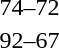<table style="text-align:center">
<tr>
<th width=200></th>
<th width=100></th>
<th width=200></th>
<th></th>
</tr>
<tr>
<td align=right><strong></strong></td>
<td>74–72</td>
<td align=left></td>
</tr>
<tr>
<td align=right><strong></strong></td>
<td>92–67</td>
<td align=left></td>
</tr>
</table>
